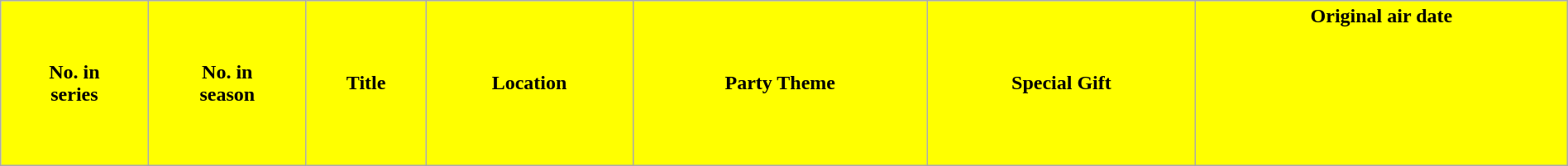<table class="wikitable plainrowheaders" style="width:100%;">
<tr>
<th style="background:#FFFF00">No. in<br>series</th>
<th style="background:#FFFF00">No. in<br>season</th>
<th style="background:#FFFF00">Title</th>
<th style="background:#FFFF00">Location</th>
<th style="background:#FFFF00">Party Theme</th>
<th style="background:#FFFF00">Special Gift</th>
<th style="background:#FFFF00">Original air date<br><br><br><br><br><br><br></th>
</tr>
</table>
